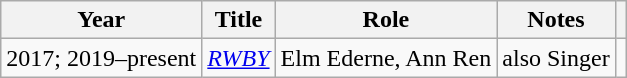<table class="wikitable sortable plainrowheaders">
<tr>
<th>Year</th>
<th>Title</th>
<th>Role</th>
<th class="unsortable">Notes</th>
<th class="unsortable"></th>
</tr>
<tr>
<td>2017; 2019–present</td>
<td><em><a href='#'>RWBY</a></em></td>
<td>Elm Ederne, Ann Ren</td>
<td>also Singer</td>
<td></td>
</tr>
</table>
